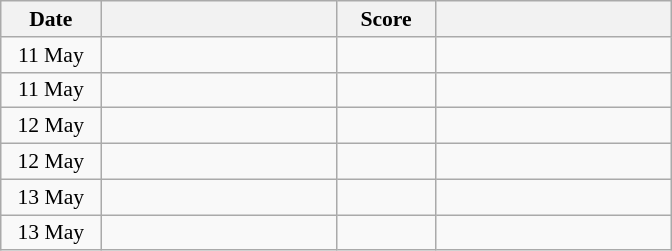<table class="wikitable" style="text-align: center; font-size:90% ">
<tr>
<th width="60">Date</th>
<th align="right" width="150"></th>
<th width="60">Score</th>
<th align="left" width="150"></th>
</tr>
<tr>
<td>11 May</td>
<td align=left><strong></strong></td>
<td align=center></td>
<td align=left></td>
</tr>
<tr>
<td>11 May</td>
<td align=left><strong></strong></td>
<td align=center></td>
<td align=left></td>
</tr>
<tr>
<td>12 May</td>
<td align=left><strong></strong></td>
<td align=center></td>
<td align=left></td>
</tr>
<tr>
<td>12 May</td>
<td align=left></td>
<td align=center></td>
<td align=left><strong></strong></td>
</tr>
<tr>
<td>13 May</td>
<td align=left><strong></strong></td>
<td align=center></td>
<td align=left></td>
</tr>
<tr>
<td>13 May</td>
<td align=left></td>
<td align=center></td>
<td align=left><strong></strong></td>
</tr>
</table>
